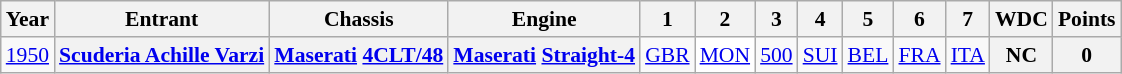<table class="wikitable" style="text-align:center; font-size:90%">
<tr>
<th>Year</th>
<th>Entrant</th>
<th>Chassis</th>
<th>Engine</th>
<th>1</th>
<th>2</th>
<th>3</th>
<th>4</th>
<th>5</th>
<th>6</th>
<th>7</th>
<th>WDC</th>
<th>Points</th>
</tr>
<tr>
<td><a href='#'>1950</a></td>
<th><a href='#'>Scuderia Achille Varzi</a></th>
<th><a href='#'>Maserati</a> <a href='#'>4CLT/48</a></th>
<th><a href='#'>Maserati</a> <a href='#'>Straight-4</a></th>
<td><a href='#'>GBR</a></td>
<td style="background:#FFFFFF;"><a href='#'>MON</a><br></td>
<td><a href='#'>500</a></td>
<td><a href='#'>SUI</a></td>
<td><a href='#'>BEL</a></td>
<td><a href='#'>FRA</a></td>
<td><a href='#'>ITA</a></td>
<th>NC</th>
<th>0</th>
</tr>
</table>
